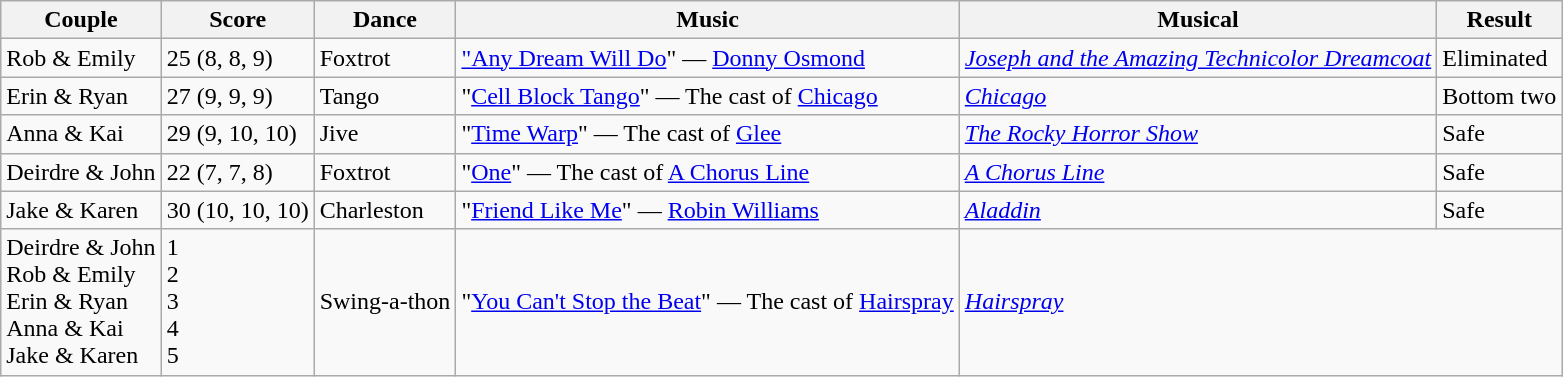<table class="wikitable">
<tr>
<th>Couple</th>
<th>Score</th>
<th>Dance</th>
<th>Music</th>
<th>Musical</th>
<th>Result</th>
</tr>
<tr>
<td>Rob & Emily</td>
<td>25 (8, 8, 9)</td>
<td>Foxtrot</td>
<td><a href='#'>"Any Dream Will Do</a>" — <a href='#'>Donny Osmond</a></td>
<td><em><a href='#'>Joseph and the Amazing Technicolor Dreamcoat</a></em></td>
<td>Eliminated</td>
</tr>
<tr>
<td>Erin & Ryan</td>
<td>27 (9, 9, 9)</td>
<td>Tango</td>
<td>"<a href='#'>Cell Block Tango</a>" — The cast of <a href='#'>Chicago</a></td>
<td><em><a href='#'>Chicago</a></em></td>
<td>Bottom two</td>
</tr>
<tr>
<td>Anna & Kai</td>
<td>29 (9, 10, 10)</td>
<td>Jive</td>
<td>"<a href='#'>Time Warp</a>" — The cast of <a href='#'>Glee</a></td>
<td><em><a href='#'>The Rocky Horror Show</a></em></td>
<td>Safe</td>
</tr>
<tr>
<td>Deirdre & John</td>
<td>22 (7, 7, 8)</td>
<td>Foxtrot</td>
<td>"<a href='#'>One</a>" — The cast of <a href='#'>A Chorus Line</a></td>
<td><em><a href='#'>A Chorus Line</a></em></td>
<td>Safe</td>
</tr>
<tr>
<td>Jake & Karen</td>
<td>30 (10, 10, 10)</td>
<td>Charleston</td>
<td>"<a href='#'>Friend Like Me</a>" — <a href='#'>Robin Williams</a></td>
<td><a href='#'><em>Aladdin</em></a></td>
<td>Safe</td>
</tr>
<tr>
<td>Deirdre & John<br>Rob & Emily<br>Erin & Ryan<br>Anna & Kai<br>Jake & Karen</td>
<td>1<br>2<br>3<br>4<br>5</td>
<td>Swing-a-thon</td>
<td>"<a href='#'>You Can't Stop the Beat</a>" — The cast of <a href='#'>Hairspray</a></td>
<td colspan="2"><a href='#'><em>Hairspray</em></a></td>
</tr>
</table>
